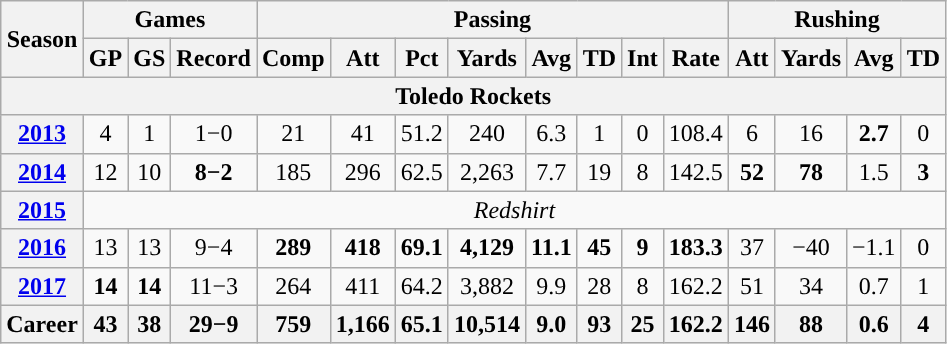<table class=wikitable style="text-align:center;">
<tr>
<th rowspan="2">Season</th>
<th colspan="3">Games</th>
<th colspan="8">Passing</th>
<th colspan="5">Rushing</th>
</tr>
<tr>
<th>GP</th>
<th>GS</th>
<th>Record</th>
<th>Comp</th>
<th>Att</th>
<th>Pct</th>
<th>Yards</th>
<th>Avg</th>
<th>TD</th>
<th>Int</th>
<th>Rate</th>
<th>Att</th>
<th>Yards</th>
<th>Avg</th>
<th>TD</th>
</tr>
<tr>
<th colspan="16">Toledo Rockets</th>
</tr>
<tr>
<th><a href='#'>2013</a></th>
<td>4</td>
<td>1</td>
<td>1−0</td>
<td>21</td>
<td>41</td>
<td>51.2</td>
<td>240</td>
<td>6.3</td>
<td>1</td>
<td>0</td>
<td>108.4</td>
<td>6</td>
<td>16</td>
<td><strong>2.7</strong></td>
<td>0</td>
</tr>
<tr>
<th><a href='#'>2014</a></th>
<td>12</td>
<td>10</td>
<td><strong>8−2</strong></td>
<td>185</td>
<td>296</td>
<td>62.5</td>
<td>2,263</td>
<td>7.7</td>
<td>19</td>
<td>8</td>
<td>142.5</td>
<td><strong>52</strong></td>
<td><strong>78</strong></td>
<td>1.5</td>
<td><strong>3</strong></td>
</tr>
<tr>
<th><a href='#'>2015</a></th>
<td colspan="15"><em>Redshirt </em></td>
</tr>
<tr>
<th><a href='#'>2016</a></th>
<td>13</td>
<td>13</td>
<td>9−4</td>
<td><strong>289</strong></td>
<td><strong>418</strong></td>
<td><strong>69.1</strong></td>
<td><strong>4,129</strong></td>
<td><strong>11.1</strong></td>
<td><strong>45</strong></td>
<td><strong>9</strong></td>
<td><strong>183.3</strong></td>
<td>37</td>
<td>−40</td>
<td>−1.1</td>
<td>0</td>
</tr>
<tr>
<th><a href='#'>2017</a></th>
<td><strong>14</strong></td>
<td><strong>14</strong></td>
<td>11−3</td>
<td>264</td>
<td>411</td>
<td>64.2</td>
<td>3,882</td>
<td>9.9</td>
<td>28</td>
<td>8</td>
<td>162.2</td>
<td>51</td>
<td>34</td>
<td>0.7</td>
<td>1</td>
</tr>
<tr>
<th>Career</th>
<th>43</th>
<th>38</th>
<th>29−9</th>
<th>759</th>
<th>1,166</th>
<th>65.1</th>
<th>10,514</th>
<th>9.0</th>
<th>93</th>
<th>25</th>
<th>162.2</th>
<th>146</th>
<th>88</th>
<th>0.6</th>
<th>4</th>
</tr>
</table>
